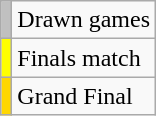<table class="wikitable">
<tr>
<td align=left style="background-color:silver"></td>
<td>Drawn games</td>
</tr>
<tr>
<td align=left style="background-color:yellow"></td>
<td>Finals match</td>
</tr>
<tr>
<td align=left style="background-color:gold"></td>
<td>Grand Final</td>
</tr>
</table>
